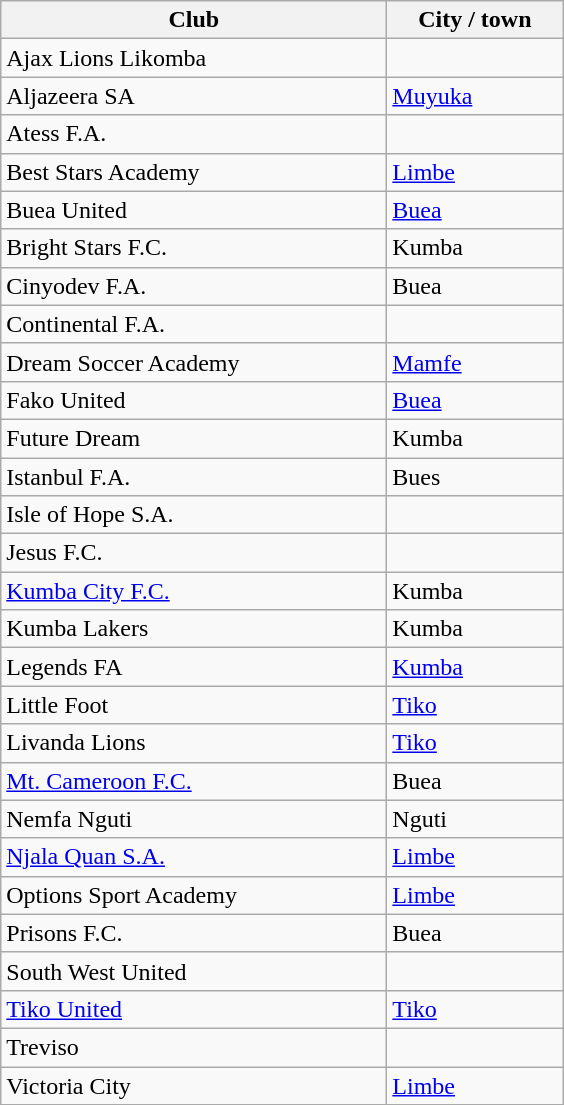<table class="wikitable sortable">
<tr>
<th width="250px">Club</th>
<th width="110px">City / town</th>
</tr>
<tr>
<td>Ajax Lions Likomba</td>
<td></td>
</tr>
<tr>
<td>Aljazeera SA</td>
<td><a href='#'>Muyuka</a></td>
</tr>
<tr>
<td>Atess F.A.</td>
<td></td>
</tr>
<tr>
<td>Best Stars Academy</td>
<td><a href='#'>Limbe</a></td>
</tr>
<tr>
<td>Buea United</td>
<td><a href='#'>Buea</a></td>
</tr>
<tr>
<td>Bright Stars F.C.</td>
<td>Kumba</td>
</tr>
<tr>
<td>Cinyodev F.A.</td>
<td>Buea</td>
</tr>
<tr>
<td>Continental F.A.</td>
<td></td>
</tr>
<tr>
<td>Dream Soccer Academy</td>
<td><a href='#'>Mamfe</a></td>
</tr>
<tr>
<td>Fako United</td>
<td><a href='#'>Buea</a></td>
</tr>
<tr>
<td>Future Dream</td>
<td>Kumba</td>
</tr>
<tr>
<td>Istanbul F.A.</td>
<td>Bues</td>
</tr>
<tr>
<td>Isle of Hope S.A.</td>
<td></td>
</tr>
<tr>
<td>Jesus F.C.</td>
<td></td>
</tr>
<tr>
<td><a href='#'>Kumba City F.C.</a></td>
<td>Kumba</td>
</tr>
<tr>
<td>Kumba Lakers</td>
<td>Kumba</td>
</tr>
<tr>
<td>Legends FA</td>
<td><a href='#'>Kumba</a></td>
</tr>
<tr>
<td>Little Foot</td>
<td><a href='#'>Tiko</a></td>
</tr>
<tr>
<td>Livanda Lions</td>
<td><a href='#'>Tiko</a></td>
</tr>
<tr>
<td><a href='#'>Mt. Cameroon F.C.</a></td>
<td>Buea</td>
</tr>
<tr>
<td>Nemfa Nguti</td>
<td>Nguti</td>
</tr>
<tr>
<td><a href='#'>Njala Quan S.A.</a></td>
<td><a href='#'>Limbe</a></td>
</tr>
<tr>
<td>Options Sport Academy</td>
<td><a href='#'>Limbe</a></td>
</tr>
<tr>
<td>Prisons F.C.</td>
<td>Buea</td>
</tr>
<tr>
<td>South West United</td>
<td></td>
</tr>
<tr>
<td><a href='#'>Tiko United</a></td>
<td><a href='#'>Tiko</a></td>
</tr>
<tr>
<td>Treviso</td>
<td></td>
</tr>
<tr>
<td>Victoria City</td>
<td><a href='#'>Limbe</a></td>
</tr>
</table>
